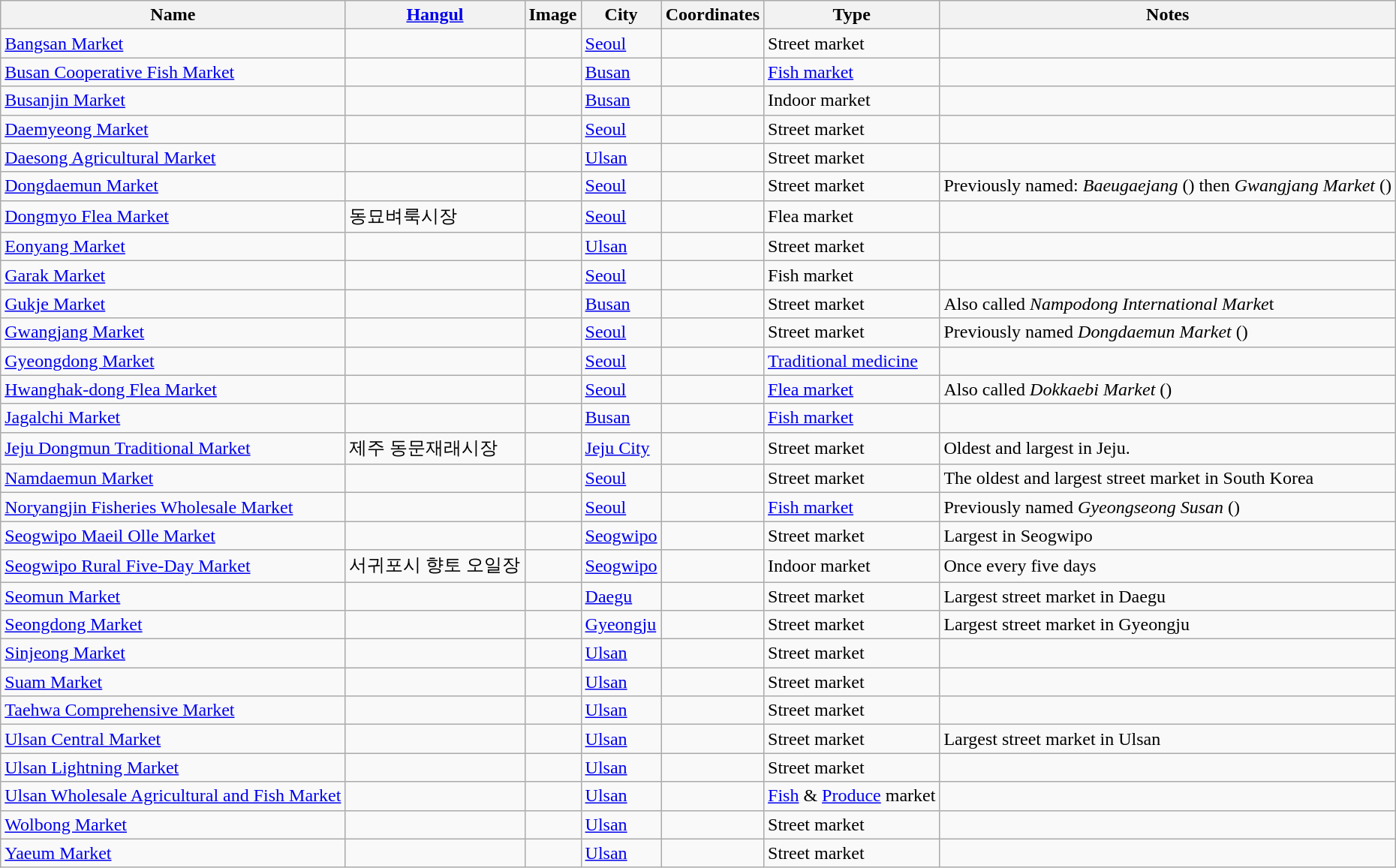<table class="wikitable sortable">
<tr>
<th>Name</th>
<th><a href='#'>Hangul</a></th>
<th class="unsortable">Image</th>
<th>City</th>
<th>Coordinates</th>
<th>Type</th>
<th class="unsortable">Notes</th>
</tr>
<tr>
<td><a href='#'>Bangsan Market</a></td>
<td></td>
<td></td>
<td><a href='#'>Seoul</a></td>
<td></td>
<td>Street market</td>
<td></td>
</tr>
<tr>
<td><a href='#'>Busan Cooperative Fish Market</a></td>
<td></td>
<td></td>
<td><a href='#'>Busan</a></td>
<td></td>
<td><a href='#'>Fish market</a></td>
<td></td>
</tr>
<tr>
<td><a href='#'>Busanjin Market</a></td>
<td></td>
<td></td>
<td><a href='#'>Busan</a></td>
<td></td>
<td>Indoor market</td>
<td></td>
</tr>
<tr>
<td><a href='#'>Daemyeong Market</a></td>
<td></td>
<td></td>
<td><a href='#'>Seoul</a></td>
<td></td>
<td>Street market</td>
<td></td>
</tr>
<tr>
<td><a href='#'>Daesong Agricultural Market</a></td>
<td></td>
<td></td>
<td><a href='#'>Ulsan</a></td>
<td></td>
<td>Street market</td>
<td></td>
</tr>
<tr>
<td><a href='#'>Dongdaemun Market</a></td>
<td></td>
<td></td>
<td><a href='#'>Seoul</a></td>
<td></td>
<td>Street market</td>
<td>Previously named: <em>Baeugaejang</em> () then <em>Gwangjang Market</em> ()</td>
</tr>
<tr>
<td><a href='#'>Dongmyo Flea Market</a></td>
<td>동묘벼룩시장</td>
<td></td>
<td><a href='#'>Seoul</a></td>
<td></td>
<td>Flea market</td>
<td></td>
</tr>
<tr>
<td><a href='#'>Eonyang Market</a></td>
<td></td>
<td></td>
<td><a href='#'>Ulsan</a></td>
<td></td>
<td>Street market</td>
<td></td>
</tr>
<tr>
<td><a href='#'>Garak Market</a></td>
<td></td>
<td></td>
<td><a href='#'>Seoul</a></td>
<td></td>
<td>Fish market</td>
<td></td>
</tr>
<tr>
<td><a href='#'>Gukje Market</a></td>
<td></td>
<td></td>
<td><a href='#'>Busan</a></td>
<td></td>
<td>Street market</td>
<td>Also called <em>Nampodong International Marke</em>t</td>
</tr>
<tr>
<td><a href='#'>Gwangjang Market</a></td>
<td></td>
<td></td>
<td><a href='#'>Seoul</a></td>
<td></td>
<td>Street market</td>
<td>Previously named <em>Dongdaemun Market</em> ()</td>
</tr>
<tr>
<td><a href='#'>Gyeongdong Market</a></td>
<td></td>
<td></td>
<td><a href='#'>Seoul</a></td>
<td></td>
<td><a href='#'>Traditional medicine</a></td>
<td></td>
</tr>
<tr>
<td><a href='#'>Hwanghak-dong Flea Market</a></td>
<td></td>
<td></td>
<td><a href='#'>Seoul</a></td>
<td></td>
<td><a href='#'>Flea market</a></td>
<td>Also called <em>Dokkaebi Market</em> ()</td>
</tr>
<tr>
<td><a href='#'>Jagalchi Market</a></td>
<td></td>
<td></td>
<td><a href='#'>Busan</a></td>
<td></td>
<td><a href='#'>Fish market</a></td>
<td></td>
</tr>
<tr>
<td><a href='#'>Jeju Dongmun Traditional Market</a></td>
<td>제주 동문재래시장</td>
<td></td>
<td><a href='#'>Jeju City</a></td>
<td></td>
<td>Street market</td>
<td>Oldest and largest in Jeju.</td>
</tr>
<tr>
<td><a href='#'>Namdaemun Market</a></td>
<td></td>
<td></td>
<td><a href='#'>Seoul</a></td>
<td></td>
<td>Street market</td>
<td>The oldest and largest street market in South Korea</td>
</tr>
<tr>
<td><a href='#'>Noryangjin Fisheries Wholesale Market</a></td>
<td></td>
<td></td>
<td><a href='#'>Seoul</a></td>
<td></td>
<td><a href='#'>Fish market</a></td>
<td>Previously named <em>Gyeongseong Susan</em> ()</td>
</tr>
<tr>
<td><a href='#'>Seogwipo Maeil Olle Market</a></td>
<td></td>
<td></td>
<td><a href='#'>Seogwipo</a></td>
<td></td>
<td>Street market</td>
<td>Largest in Seogwipo</td>
</tr>
<tr>
<td><a href='#'>Seogwipo Rural Five-Day Market</a></td>
<td>서귀포시 향토 오일장</td>
<td></td>
<td><a href='#'>Seogwipo</a></td>
<td></td>
<td>Indoor market</td>
<td>Once every five days</td>
</tr>
<tr>
<td><a href='#'>Seomun Market</a></td>
<td></td>
<td></td>
<td><a href='#'>Daegu</a></td>
<td></td>
<td>Street market</td>
<td>Largest street market in Daegu</td>
</tr>
<tr>
<td><a href='#'>Seongdong Market</a></td>
<td></td>
<td></td>
<td><a href='#'>Gyeongju</a></td>
<td></td>
<td>Street market</td>
<td>Largest street market in Gyeongju</td>
</tr>
<tr>
<td><a href='#'>Sinjeong Market</a></td>
<td></td>
<td></td>
<td><a href='#'>Ulsan</a></td>
<td></td>
<td>Street market</td>
<td></td>
</tr>
<tr>
<td><a href='#'>Suam Market</a></td>
<td></td>
<td></td>
<td><a href='#'>Ulsan</a></td>
<td></td>
<td>Street market</td>
<td></td>
</tr>
<tr>
<td><a href='#'>Taehwa Comprehensive Market</a></td>
<td></td>
<td></td>
<td><a href='#'>Ulsan</a></td>
<td></td>
<td>Street market</td>
<td></td>
</tr>
<tr>
<td><a href='#'>Ulsan Central Market</a></td>
<td></td>
<td></td>
<td><a href='#'>Ulsan</a></td>
<td></td>
<td>Street market</td>
<td>Largest street market in Ulsan</td>
</tr>
<tr>
<td><a href='#'>Ulsan Lightning Market</a></td>
<td></td>
<td></td>
<td><a href='#'>Ulsan</a></td>
<td></td>
<td>Street market</td>
<td></td>
</tr>
<tr>
<td><a href='#'>Ulsan Wholesale Agricultural and Fish Market</a></td>
<td> </td>
<td></td>
<td><a href='#'>Ulsan</a></td>
<td></td>
<td><a href='#'>Fish</a> & <a href='#'>Produce</a> market</td>
<td></td>
</tr>
<tr>
<td><a href='#'>Wolbong Market</a></td>
<td></td>
<td></td>
<td><a href='#'>Ulsan</a></td>
<td></td>
<td>Street market</td>
<td></td>
</tr>
<tr>
<td><a href='#'>Yaeum Market</a></td>
<td></td>
<td></td>
<td><a href='#'>Ulsan</a></td>
<td></td>
<td>Street market</td>
<td></td>
</tr>
</table>
